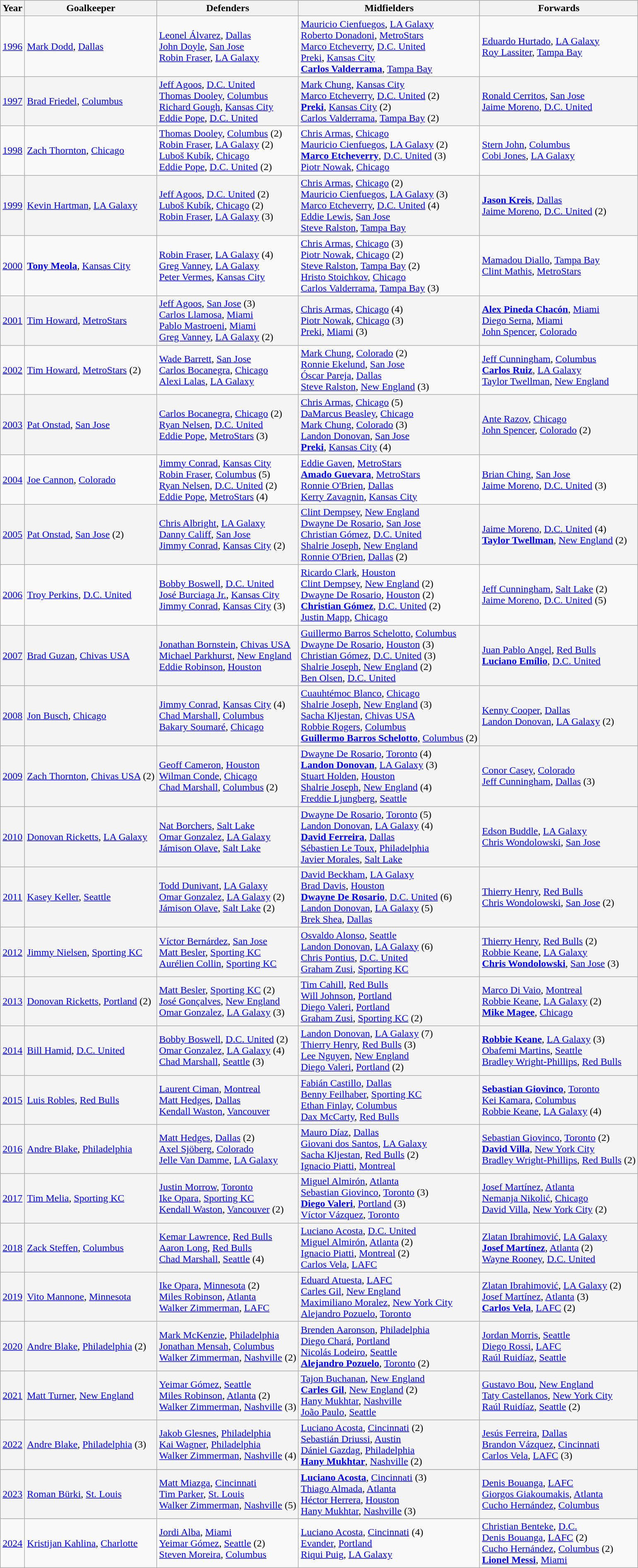<table class="wikitable">
<tr style="background:#cccccc;">
<th>Year</th>
<th>Goalkeeper</th>
<th>Defenders</th>
<th>Midfielders</th>
<th>Forwards</th>
</tr>
<tr>
<td style="text-align: center;"><a href='#'>1996</a><br></td>
<td> <a href='#'>Mark Dodd</a>, <a href='#'>Dallas</a></td>
<td> <a href='#'>Leonel Álvarez</a>, <a href='#'>Dallas</a><br> <a href='#'>John Doyle</a>, <a href='#'>San Jose</a><br> <a href='#'>Robin Fraser</a>, <a href='#'>LA Galaxy</a></td>
<td> <a href='#'>Mauricio Cienfuegos</a>, <a href='#'>LA Galaxy</a><br> <a href='#'>Roberto Donadoni</a>, <a href='#'>MetroStars</a><br> <a href='#'>Marco Etcheverry</a>, <a href='#'>D.C. United</a><br> <a href='#'>Preki</a>, <a href='#'>Kansas City</a><br> <strong><a href='#'>Carlos Valderrama</a></strong>, <a href='#'>Tampa Bay</a></td>
<td> <a href='#'>Eduardo Hurtado</a>, <a href='#'>LA Galaxy</a><br> <a href='#'>Roy Lassiter</a>, <a href='#'>Tampa Bay</a></td>
</tr>
<tr style="background:#f4f4f4;">
<td style="text-align: center;"><a href='#'>1997</a><br></td>
<td> <a href='#'>Brad Friedel</a>, <a href='#'>Columbus</a></td>
<td> <a href='#'>Jeff Agoos</a>, <a href='#'>D.C. United</a><br> <a href='#'>Thomas Dooley</a>, <a href='#'>Columbus</a><br> <a href='#'>Richard Gough</a>, <a href='#'>Kansas City</a><br> <a href='#'>Eddie Pope</a>, <a href='#'>D.C. United</a></td>
<td> <a href='#'>Mark Chung</a>, <a href='#'>Kansas City</a><br> <a href='#'>Marco Etcheverry</a>, <a href='#'>D.C. United</a> (2)<br> <strong><a href='#'>Preki</a></strong>, <a href='#'>Kansas City</a> (2)<br> <a href='#'>Carlos Valderrama</a>, <a href='#'>Tampa Bay</a> (2)</td>
<td> <a href='#'>Ronald Cerritos</a>, <a href='#'>San Jose</a><br> <a href='#'>Jaime Moreno</a>, <a href='#'>D.C. United</a></td>
</tr>
<tr>
<td style="text-align: center;"><a href='#'>1998</a><br></td>
<td> <a href='#'>Zach Thornton</a>, <a href='#'>Chicago</a></td>
<td> <a href='#'>Thomas Dooley</a>, <a href='#'>Columbus</a> (2)<br> <a href='#'>Robin Fraser</a>, <a href='#'>LA Galaxy</a> (2)<br> <a href='#'>Luboš Kubík</a>, <a href='#'>Chicago</a><br> <a href='#'>Eddie Pope</a>, <a href='#'>D.C. United</a> (2)</td>
<td> <a href='#'>Chris Armas</a>, <a href='#'>Chicago</a><br> <a href='#'>Mauricio Cienfuegos</a>, <a href='#'>LA Galaxy</a> (2)<br> <strong><a href='#'>Marco Etcheverry</a></strong>, <a href='#'>D.C. United</a> (3)<br> <a href='#'>Piotr Nowak</a>, <a href='#'>Chicago</a></td>
<td> <a href='#'>Stern John</a>, <a href='#'>Columbus</a><br> <a href='#'>Cobi Jones</a>, <a href='#'>LA Galaxy</a></td>
</tr>
<tr style="background:#f4f4f4;">
<td style="text-align: center;"><a href='#'>1999</a><br></td>
<td> <a href='#'>Kevin Hartman</a>, <a href='#'>LA Galaxy</a></td>
<td> <a href='#'>Jeff Agoos</a>, <a href='#'>D.C. United</a> (2)<br> <a href='#'>Luboš Kubík</a>, <a href='#'>Chicago</a> (2)<br> <a href='#'>Robin Fraser</a>, <a href='#'>LA Galaxy</a> (3)</td>
<td> <a href='#'>Chris Armas</a>, <a href='#'>Chicago</a> (2)<br> <a href='#'>Mauricio Cienfuegos</a>, <a href='#'>LA Galaxy</a> (3)<br> <a href='#'>Marco Etcheverry</a>, <a href='#'>D.C. United</a> (4)<br> <a href='#'>Eddie Lewis</a>, <a href='#'>San Jose</a><br> <a href='#'>Steve Ralston</a>, <a href='#'>Tampa Bay</a></td>
<td> <strong><a href='#'>Jason Kreis</a></strong>, <a href='#'>Dallas</a><br> <a href='#'>Jaime Moreno</a>, <a href='#'>D.C. United</a> (2)</td>
</tr>
<tr>
<td style="text-align: center;"><a href='#'>2000</a><br></td>
<td> <strong><a href='#'>Tony Meola</a></strong>, <a href='#'>Kansas City</a></td>
<td> <a href='#'>Robin Fraser</a>, <a href='#'>LA Galaxy</a> (4)<br> <a href='#'>Greg Vanney</a>, <a href='#'>LA Galaxy</a><br> <a href='#'>Peter Vermes</a>, <a href='#'>Kansas City</a></td>
<td> <a href='#'>Chris Armas</a>, <a href='#'>Chicago</a> (3)<br> <a href='#'>Piotr Nowak</a>, <a href='#'>Chicago</a> (2)<br> <a href='#'>Steve Ralston</a>, <a href='#'>Tampa Bay</a> (2)<br> <a href='#'>Hristo Stoichkov</a>, <a href='#'>Chicago</a><br> <a href='#'>Carlos Valderrama</a>, <a href='#'>Tampa Bay</a> (3)</td>
<td> <a href='#'>Mamadou Diallo</a>, <a href='#'>Tampa Bay</a><br> <a href='#'>Clint Mathis</a>, <a href='#'>MetroStars</a></td>
</tr>
<tr style="background:#f4f4f4;">
<td style="text-align: center;"><a href='#'>2001</a><br></td>
<td> <a href='#'>Tim Howard</a>, <a href='#'>MetroStars</a></td>
<td> <a href='#'>Jeff Agoos</a>, <a href='#'>San Jose</a> (3)<br> <a href='#'>Carlos Llamosa</a>, <a href='#'>Miami</a><br> <a href='#'>Pablo Mastroeni</a>, <a href='#'>Miami</a><br> <a href='#'>Greg Vanney</a>, <a href='#'>LA Galaxy</a> (2)</td>
<td> <a href='#'>Chris Armas</a>, <a href='#'>Chicago</a> (4)<br> <a href='#'>Piotr Nowak</a>, <a href='#'>Chicago</a> (3)<br> <a href='#'>Preki</a>, <a href='#'>Miami</a> (3)</td>
<td> <strong><a href='#'>Alex Pineda Chacón</a></strong>, <a href='#'>Miami</a><br> <a href='#'>Diego Serna</a>, <a href='#'>Miami</a><br> <a href='#'>John Spencer</a>, <a href='#'>Colorado</a></td>
</tr>
<tr>
<td style="text-align: center;"><a href='#'>2002</a><br></td>
<td> <a href='#'>Tim Howard</a>, <a href='#'>MetroStars</a> (2)</td>
<td> <a href='#'>Wade Barrett</a>, <a href='#'>San Jose</a><br> <a href='#'>Carlos Bocanegra</a>, <a href='#'>Chicago</a><br> <a href='#'>Alexi Lalas</a>, <a href='#'>LA Galaxy</a></td>
<td> <a href='#'>Mark Chung</a>, <a href='#'>Colorado</a> (2)<br> <a href='#'>Ronnie Ekelund</a>, <a href='#'>San Jose</a><br> <a href='#'>Óscar Pareja</a>, <a href='#'>Dallas</a><br> <a href='#'>Steve Ralston</a>, <a href='#'>New England</a> (3)</td>
<td> <a href='#'>Jeff Cunningham</a>, <a href='#'>Columbus</a><br> <strong><a href='#'>Carlos Ruiz</a></strong>, <a href='#'>LA Galaxy</a><br> <a href='#'>Taylor Twellman</a>, <a href='#'>New England</a></td>
</tr>
<tr style="background:#f4f4f4;">
<td style="text-align: center;"><a href='#'>2003</a><br></td>
<td> <a href='#'>Pat Onstad</a>, <a href='#'>San Jose</a></td>
<td> <a href='#'>Carlos Bocanegra</a>, <a href='#'>Chicago</a> (2)<br> <a href='#'>Ryan Nelsen</a>, <a href='#'>D.C. United</a><br> <a href='#'>Eddie Pope</a>, <a href='#'>MetroStars</a> (3)</td>
<td> <a href='#'>Chris Armas</a>, <a href='#'>Chicago</a> (5)<br> <a href='#'>DaMarcus Beasley</a>, <a href='#'>Chicago</a><br> <a href='#'>Mark Chung</a>, <a href='#'>Colorado</a> (3)<br> <a href='#'>Landon Donovan</a>, <a href='#'>San Jose</a><br> <strong><a href='#'>Preki</a></strong>, <a href='#'>Kansas City</a> (4)</td>
<td> <a href='#'>Ante Razov</a>, <a href='#'>Chicago</a><br> <a href='#'>John Spencer</a>, <a href='#'>Colorado</a> (2)</td>
</tr>
<tr>
<td style="text-align: center;"><a href='#'>2004</a><br></td>
<td> <a href='#'>Joe Cannon</a>, <a href='#'>Colorado</a></td>
<td> <a href='#'>Jimmy Conrad</a>, <a href='#'>Kansas City</a><br> <a href='#'>Robin Fraser</a>, <a href='#'>Columbus</a> (5)<br> <a href='#'>Ryan Nelsen</a>, <a href='#'>D.C. United</a> (2)<br> <a href='#'>Eddie Pope</a>, <a href='#'>MetroStars</a> (4)</td>
<td> <a href='#'>Eddie Gaven</a>, <a href='#'>MetroStars</a><br> <strong><a href='#'>Amado Guevara</a></strong>, <a href='#'>MetroStars</a><br> <a href='#'>Ronnie O'Brien</a>, <a href='#'>Dallas</a><br> <a href='#'>Kerry Zavagnin</a>, <a href='#'>Kansas City</a></td>
<td> <a href='#'>Brian Ching</a>, <a href='#'>San Jose</a><br> <a href='#'>Jaime Moreno</a>, <a href='#'>D.C. United</a> (3)</td>
</tr>
<tr style="background:#f4f4f4;">
<td style="text-align: center;"><a href='#'>2005</a><br></td>
<td> <a href='#'>Pat Onstad</a>, <a href='#'>San Jose</a> (2)</td>
<td> <a href='#'>Chris Albright</a>, <a href='#'>LA Galaxy</a><br> <a href='#'>Danny Califf</a>, <a href='#'>San Jose</a><br> <a href='#'>Jimmy Conrad</a>, <a href='#'>Kansas City</a> (2)</td>
<td> <a href='#'>Clint Dempsey</a>, <a href='#'>New England</a><br> <a href='#'>Dwayne De Rosario</a>, <a href='#'>San Jose</a><br> <a href='#'>Christian Gómez</a>, <a href='#'>D.C. United</a><br> <a href='#'>Shalrie Joseph</a>, <a href='#'>New England</a><br> <a href='#'>Ronnie O'Brien</a>, <a href='#'>Dallas</a> (2)</td>
<td> <a href='#'>Jaime Moreno</a>, <a href='#'>D.C. United</a> (4)<br> <strong><a href='#'>Taylor Twellman</a></strong>, <a href='#'>New England</a> (2)</td>
</tr>
<tr>
<td style="text-align: center;"><a href='#'>2006</a><br></td>
<td> <a href='#'>Troy Perkins</a>, <a href='#'>D.C. United</a></td>
<td> <a href='#'>Bobby Boswell</a>, <a href='#'>D.C. United</a><br> <a href='#'>José Burciaga Jr.</a>, <a href='#'>Kansas City</a><br> <a href='#'>Jimmy Conrad</a>, <a href='#'>Kansas City</a> (3)</td>
<td> <a href='#'>Ricardo Clark</a>, <a href='#'>Houston</a><br> <a href='#'>Clint Dempsey</a>, <a href='#'>New England</a> (2)<br> <a href='#'>Dwayne De Rosario</a>, <a href='#'>Houston</a> (2)<br> <strong><a href='#'>Christian Gómez</a></strong>, <a href='#'>D.C. United</a> (2)<br> <a href='#'>Justin Mapp</a>, <a href='#'>Chicago</a></td>
<td> <a href='#'>Jeff Cunningham</a>, <a href='#'>Salt Lake</a> (2)<br> <a href='#'>Jaime Moreno</a>, <a href='#'>D.C. United</a> (5)</td>
</tr>
<tr style="background:#f4f4f4;">
<td style="text-align: center;"><a href='#'>2007</a><br></td>
<td> <a href='#'>Brad Guzan</a>, <a href='#'>Chivas USA</a></td>
<td> <a href='#'>Jonathan Bornstein</a>, <a href='#'>Chivas USA</a><br> <a href='#'>Michael Parkhurst</a>, <a href='#'>New England</a><br> <a href='#'>Eddie Robinson</a>, <a href='#'>Houston</a></td>
<td> <a href='#'>Guillermo Barros Schelotto</a>, <a href='#'>Columbus</a><br> <a href='#'>Dwayne De Rosario</a>, <a href='#'>Houston</a> (3)<br> <a href='#'>Christian Gómez</a>, <a href='#'>D.C. United</a> (3)<br> <a href='#'>Shalrie Joseph</a>, <a href='#'>New England</a> (2)<br> <a href='#'>Ben Olsen</a>, <a href='#'>D.C. United</a></td>
<td> <a href='#'>Juan Pablo Angel</a>, <a href='#'>Red Bulls</a><br> <strong><a href='#'>Luciano Emílio</a></strong>, <a href='#'>D.C. United</a></td>
</tr>
<tr style="background:#f4f4f4;">
<td style="text-align: center;"><a href='#'>2008</a><br></td>
<td> <a href='#'>Jon Busch</a>, <a href='#'>Chicago</a></td>
<td> <a href='#'>Jimmy Conrad</a>, <a href='#'>Kansas City</a> (4)<br> <a href='#'>Chad Marshall</a>, <a href='#'>Columbus</a><br> <a href='#'>Bakary Soumaré</a>, <a href='#'>Chicago</a></td>
<td> <a href='#'>Cuauhtémoc Blanco</a>, <a href='#'>Chicago</a><br> <a href='#'>Shalrie Joseph</a>, <a href='#'>New England</a> (3)<br> <a href='#'>Sacha Kljestan</a>, <a href='#'>Chivas USA</a><br> <a href='#'>Robbie Rogers</a>, <a href='#'>Columbus</a><br> <strong><a href='#'>Guillermo Barros Schelotto</a></strong>, <a href='#'>Columbus</a> (2)</td>
<td> <a href='#'>Kenny Cooper</a>, <a href='#'>Dallas</a><br> <a href='#'>Landon Donovan</a>, <a href='#'>LA Galaxy</a> (2)</td>
</tr>
<tr style="background:#f4f4f4;">
<td style="text-align: center;"><a href='#'>2009</a><br></td>
<td> <a href='#'>Zach Thornton</a>, <a href='#'>Chivas USA</a> (2)</td>
<td> <a href='#'>Geoff Cameron</a>, <a href='#'>Houston</a><br> <a href='#'>Wilman Conde</a>, <a href='#'>Chicago</a><br> <a href='#'>Chad Marshall</a>, <a href='#'>Columbus</a> (2)</td>
<td> <a href='#'>Dwayne De Rosario</a>, <a href='#'>Toronto</a> (4)<br> <strong><a href='#'>Landon Donovan</a></strong>, <a href='#'>LA Galaxy</a> (3)<br> <a href='#'>Stuart Holden</a>, <a href='#'>Houston</a><br> <a href='#'>Shalrie Joseph</a>, <a href='#'>New England</a> (4)<br> <a href='#'>Freddie Ljungberg</a>, <a href='#'>Seattle</a></td>
<td> <a href='#'>Conor Casey</a>, <a href='#'>Colorado</a><br> <a href='#'>Jeff Cunningham</a>, <a href='#'>Dallas</a> (3)</td>
</tr>
<tr style="background:#f4f4f4;">
<td style="text-align: center;"><a href='#'>2010</a><br></td>
<td> <a href='#'>Donovan Ricketts</a>, <a href='#'>LA Galaxy</a></td>
<td> <a href='#'>Nat Borchers</a>, <a href='#'>Salt Lake</a><br> <a href='#'>Omar Gonzalez</a>, <a href='#'>LA Galaxy</a><br> <a href='#'>Jámison Olave</a>, <a href='#'>Salt Lake</a></td>
<td> <a href='#'>Dwayne De Rosario</a>, <a href='#'>Toronto</a> (5)<br> <a href='#'>Landon Donovan</a>, <a href='#'>LA Galaxy</a> (4)<br> <strong><a href='#'>David Ferreira</a></strong>, <a href='#'>Dallas</a><br> <a href='#'>Sébastien Le Toux</a>, <a href='#'>Philadelphia</a><br> <a href='#'>Javier Morales</a>, <a href='#'>Salt Lake</a></td>
<td> <a href='#'>Edson Buddle</a>, <a href='#'>LA Galaxy</a><br> <a href='#'>Chris Wondolowski</a>, <a href='#'>San Jose</a></td>
</tr>
<tr style="background:#f4f4f4;">
<td style="text-align: center;"><a href='#'>2011</a><br></td>
<td> <a href='#'>Kasey Keller</a>, <a href='#'>Seattle</a></td>
<td> <a href='#'>Todd Dunivant</a>, <a href='#'>LA Galaxy</a><br> <a href='#'>Omar Gonzalez</a>, <a href='#'>LA Galaxy</a> (2)<br> <a href='#'>Jámison Olave</a>, <a href='#'>Salt Lake</a> (2)</td>
<td> <a href='#'>David Beckham</a>, <a href='#'>LA Galaxy</a><br>  <a href='#'>Brad Davis</a>, <a href='#'>Houston</a><br> <strong><a href='#'>Dwayne De Rosario</a></strong>, <a href='#'>D.C. United</a> (6)<br> <a href='#'>Landon Donovan</a>, <a href='#'>LA Galaxy</a> (5)<br> <a href='#'>Brek Shea</a>, <a href='#'>Dallas</a></td>
<td> <a href='#'>Thierry Henry</a>, <a href='#'>Red Bulls</a><br> <a href='#'>Chris Wondolowski</a>, <a href='#'>San Jose</a> (2)</td>
</tr>
<tr style="background:#f4f4f4;">
<td style="text-align: center;"><a href='#'>2012</a><br></td>
<td> <a href='#'>Jimmy Nielsen</a>, <a href='#'>Sporting KC</a></td>
<td> <a href='#'>Víctor Bernárdez</a>, <a href='#'>San Jose</a><br> <a href='#'>Matt Besler</a>, <a href='#'>Sporting KC</a><br> <a href='#'>Aurélien Collin</a>, <a href='#'>Sporting KC</a></td>
<td> <a href='#'>Osvaldo Alonso</a>, <a href='#'>Seattle</a><br> <a href='#'>Landon Donovan</a>, <a href='#'>LA Galaxy</a> (6)<br> <a href='#'>Chris Pontius</a>, <a href='#'>D.C. United</a><br> <a href='#'>Graham Zusi</a>, <a href='#'>Sporting KC</a></td>
<td> <a href='#'>Thierry Henry</a>, <a href='#'>Red Bulls</a> (2)<br> <a href='#'>Robbie Keane</a>, <a href='#'>LA Galaxy</a><br> <strong><a href='#'>Chris Wondolowski</a></strong>, <a href='#'>San Jose</a> (3)</td>
</tr>
<tr style="background:#f4f4f4;">
<td style="text-align: center;"><a href='#'>2013</a><br></td>
<td> <a href='#'>Donovan Ricketts</a>, <a href='#'>Portland</a> (2)</td>
<td> <a href='#'>Matt Besler</a>, <a href='#'>Sporting KC</a> (2)<br> <a href='#'>José Gonçalves</a>, <a href='#'>New England</a><br> <a href='#'>Omar Gonzalez</a>, <a href='#'>LA Galaxy</a> (3)</td>
<td> <a href='#'>Tim Cahill</a>, <a href='#'>Red Bulls</a><br> <a href='#'>Will Johnson</a>, <a href='#'>Portland</a><br> <a href='#'>Diego Valeri</a>, <a href='#'>Portland</a><br> <a href='#'>Graham Zusi</a>, <a href='#'>Sporting KC</a> (2)</td>
<td> <a href='#'>Marco Di Vaio</a>, <a href='#'>Montreal</a><br> <a href='#'>Robbie Keane</a>, <a href='#'>LA Galaxy</a> (2)<br> <strong><a href='#'>Mike Magee</a></strong>, <a href='#'>Chicago</a></td>
</tr>
<tr style="background:#f4f4f4;">
<td style="text-align: center;"><a href='#'>2014</a><br></td>
<td> <a href='#'>Bill Hamid</a>, <a href='#'>D.C. United</a></td>
<td> <a href='#'>Bobby Boswell</a>, <a href='#'>D.C. United</a> (2)<br> <a href='#'>Omar Gonzalez</a>, <a href='#'>LA Galaxy</a> (4)<br> <a href='#'>Chad Marshall</a>, <a href='#'>Seattle</a> (3)</td>
<td> <a href='#'>Landon Donovan</a>, <a href='#'>LA Galaxy</a> (7)<br> <a href='#'>Thierry Henry</a>, <a href='#'>Red Bulls</a> (3)<br> <a href='#'>Lee Nguyen</a>, <a href='#'>New England</a><br> <a href='#'>Diego Valeri</a>, <a href='#'>Portland</a> (2)</td>
<td> <strong><a href='#'>Robbie Keane</a></strong>, <a href='#'>LA Galaxy</a> (3)<br> <a href='#'>Obafemi Martins</a>, <a href='#'>Seattle</a><br> <a href='#'>Bradley Wright-Phillips</a>, <a href='#'>Red Bulls</a></td>
</tr>
<tr style="background:#f4f4f4;">
<td style="text-align: center;"><a href='#'>2015</a><br></td>
<td> <a href='#'>Luis Robles</a>, <a href='#'>Red Bulls</a></td>
<td> <a href='#'>Laurent Ciman</a>, <a href='#'>Montreal</a><br> <a href='#'>Matt Hedges</a>, <a href='#'>Dallas</a><br> <a href='#'>Kendall Waston</a>, <a href='#'>Vancouver</a></td>
<td> <a href='#'>Fabián Castillo</a>, <a href='#'>Dallas</a><br> <a href='#'>Benny Feilhaber</a>, <a href='#'>Sporting KC</a><br> <a href='#'>Ethan Finlay</a>, <a href='#'>Columbus</a><br> <a href='#'>Dax McCarty</a>, <a href='#'>Red Bulls</a></td>
<td> <strong><a href='#'>Sebastian Giovinco</a></strong>, <a href='#'>Toronto</a><br> <a href='#'>Kei Kamara</a>, <a href='#'>Columbus</a><br> <a href='#'>Robbie Keane</a>, <a href='#'>LA Galaxy</a> (4)</td>
</tr>
<tr style="background:#f4f4f4;">
<td style="text-align: center;"><a href='#'>2016</a><br></td>
<td> <a href='#'>Andre Blake</a>, <a href='#'>Philadelphia</a></td>
<td> <a href='#'>Matt Hedges</a>, <a href='#'>Dallas</a> (2)<br> <a href='#'>Axel Sjöberg</a>, <a href='#'>Colorado</a><br> <a href='#'>Jelle Van Damme</a>, <a href='#'>LA Galaxy</a></td>
<td> <a href='#'>Mauro Díaz</a>, <a href='#'>Dallas</a><br> <a href='#'>Giovani dos Santos</a>, <a href='#'>LA Galaxy</a><br> <a href='#'>Sacha Kljestan</a>, <a href='#'>Red Bulls</a> (2)<br> <a href='#'>Ignacio Piatti</a>, <a href='#'>Montreal</a></td>
<td> <a href='#'>Sebastian Giovinco</a>, <a href='#'>Toronto</a> (2)<br> <strong><a href='#'>David Villa</a></strong>, <a href='#'>New York City</a><br> <a href='#'>Bradley Wright-Phillips</a>, <a href='#'>Red Bulls</a> (2)</td>
</tr>
<tr style="background:#f4f4f4;">
<td style="text-align: center;"><a href='#'>2017</a><br></td>
<td> <a href='#'>Tim Melia</a>, <a href='#'>Sporting KC</a></td>
<td> <a href='#'>Justin Morrow</a>, <a href='#'>Toronto</a><br> <a href='#'>Ike Opara</a>, <a href='#'>Sporting KC</a><br> <a href='#'>Kendall Waston</a>, <a href='#'>Vancouver</a> (2)</td>
<td> <a href='#'>Miguel Almirón</a>, <a href='#'>Atlanta</a><br> <a href='#'>Sebastian Giovinco</a>, <a href='#'>Toronto</a> (3)<br> <strong><a href='#'>Diego Valeri</a></strong>, <a href='#'>Portland</a> (3)<br> <a href='#'>Víctor Vázquez</a>, <a href='#'>Toronto</a></td>
<td> <a href='#'>Josef Martínez</a>, <a href='#'>Atlanta</a><br> <a href='#'>Nemanja Nikolić</a>, <a href='#'>Chicago</a><br> <a href='#'>David Villa</a>, <a href='#'>New York City</a> (2)</td>
</tr>
<tr style="background:#f4f4f4;">
<td style="text-align: center;"><a href='#'>2018</a><br></td>
<td> <a href='#'>Zack Steffen</a>, <a href='#'>Columbus</a></td>
<td> <a href='#'>Kemar Lawrence</a>, <a href='#'>Red Bulls</a><br> <a href='#'>Aaron Long</a>, <a href='#'>Red Bulls</a><br> <a href='#'>Chad Marshall</a>, <a href='#'>Seattle</a> (4)</td>
<td> <a href='#'>Luciano Acosta</a>, <a href='#'>D.C. United</a><br> <a href='#'>Miguel Almirón</a>, <a href='#'>Atlanta</a> (2)<br> <a href='#'>Ignacio Piatti</a>, <a href='#'>Montreal</a> (2)<br> <a href='#'>Carlos Vela</a>, <a href='#'>LAFC</a></td>
<td> <a href='#'>Zlatan Ibrahimović</a>, <a href='#'>LA Galaxy</a><br> <strong><a href='#'>Josef Martínez</a></strong>, <a href='#'>Atlanta</a> (2)<br> <a href='#'>Wayne Rooney</a>, <a href='#'>D.C. United</a></td>
</tr>
<tr style="background:#f4f4f4;">
<td style="text-align: center;"><a href='#'>2019</a><br></td>
<td> <a href='#'>Vito Mannone</a>, <a href='#'>Minnesota</a></td>
<td> <a href='#'>Ike Opara</a>, <a href='#'>Minnesota</a> (2)<br> <a href='#'>Miles Robinson</a>, <a href='#'>Atlanta</a><br> <a href='#'>Walker Zimmerman</a>, <a href='#'>LAFC</a></td>
<td> <a href='#'>Eduard Atuesta</a>, <a href='#'>LAFC</a><br> <a href='#'>Carles Gil</a>, <a href='#'>New England</a><br> <a href='#'>Maximiliano Moralez</a>, <a href='#'>New York City</a><br> <a href='#'>Alejandro Pozuelo</a>, <a href='#'>Toronto</a></td>
<td> <a href='#'>Zlatan Ibrahimović</a>, <a href='#'>LA Galaxy</a> (2)<br> <a href='#'>Josef Martínez</a>, <a href='#'>Atlanta</a> (3)<br> <strong><a href='#'>Carlos Vela</a></strong>, <a href='#'>LAFC</a> (2)</td>
</tr>
<tr style="background:#f4f4f4;">
<td style="text-align: center;"><a href='#'>2020</a><br></td>
<td> <a href='#'>Andre Blake</a>, <a href='#'>Philadelphia</a> (2)</td>
<td> <a href='#'>Mark McKenzie</a>, <a href='#'>Philadelphia</a><br> <a href='#'>Jonathan Mensah</a>, <a href='#'>Columbus</a><br> <a href='#'>Walker Zimmerman</a>, <a href='#'>Nashville</a> (2)</td>
<td> <a href='#'>Brenden Aaronson</a>, <a href='#'>Philadelphia</a><br> <a href='#'>Diego Chará</a>, <a href='#'>Portland</a><br> <a href='#'>Nicolás Lodeiro</a>, <a href='#'>Seattle</a><br> <strong><a href='#'>Alejandro Pozuelo</a></strong>, <a href='#'>Toronto</a> (2)</td>
<td> <a href='#'>Jordan Morris</a>, <a href='#'>Seattle</a><br> <a href='#'>Diego Rossi</a>, <a href='#'>LAFC</a><br> <a href='#'>Raúl Ruidíaz</a>, <a href='#'>Seattle</a></td>
</tr>
<tr style="background:#f4f4f4;">
<td style="text-align: center;"><a href='#'>2021</a><br></td>
<td> <a href='#'>Matt Turner</a>, <a href='#'>New England</a></td>
<td> <a href='#'>Yeimar Gómez</a>, <a href='#'>Seattle</a><br> <a href='#'>Miles Robinson</a>, <a href='#'>Atlanta</a> (2)<br> <a href='#'>Walker Zimmerman</a>, <a href='#'>Nashville</a> (3)</td>
<td> <a href='#'>Tajon Buchanan</a>, <a href='#'>New England</a><br> <strong><a href='#'>Carles Gil</a></strong>, <a href='#'>New England</a> (2)<br> <a href='#'>Hany Mukhtar</a>, <a href='#'>Nashville</a><br> <a href='#'>João Paulo</a>, <a href='#'>Seattle</a></td>
<td> <a href='#'>Gustavo Bou</a>, <a href='#'>New England</a><br> <a href='#'>Taty Castellanos</a>, <a href='#'>New York City</a><br> <a href='#'>Raúl Ruidíaz</a>, <a href='#'>Seattle</a> (2)</td>
</tr>
<tr style="background:#f4f4f4;">
<td style="text-align: center;"><a href='#'>2022</a><br></td>
<td> <a href='#'>Andre Blake</a>, <a href='#'>Philadelphia</a> (3)</td>
<td> <a href='#'>Jakob Glesnes</a>, <a href='#'>Philadelphia</a><br> <a href='#'>Kai Wagner</a>, <a href='#'>Philadelphia</a><br> <a href='#'>Walker Zimmerman</a>, <a href='#'>Nashville</a> (4)</td>
<td> <a href='#'>Luciano Acosta</a>, <a href='#'>Cincinnati</a> (2)<br> <a href='#'>Sebastián Driussi</a>, <a href='#'>Austin</a><br> <a href='#'>Dániel Gazdag</a>, <a href='#'>Philadelphia</a><br> <strong><a href='#'>Hany Mukhtar</a></strong>, <a href='#'>Nashville</a> (2)</td>
<td> <a href='#'>Jesús Ferreira</a>, <a href='#'>Dallas</a><br> <a href='#'>Brandon Vázquez</a>, <a href='#'>Cincinnati</a><br> <a href='#'>Carlos Vela</a>, <a href='#'>LAFC</a> (3)</td>
</tr>
<tr>
</tr>
<tr style="background:#f4f4f4;">
<td style="text-align: center;"><a href='#'>2023</a><br></td>
<td> <a href='#'>Roman Bürki</a>, <a href='#'>St. Louis</a></td>
<td> <a href='#'>Matt Miazga</a>, <a href='#'>Cincinnati</a><br> <a href='#'>Tim Parker</a>, <a href='#'>St. Louis</a><br> <a href='#'>Walker Zimmerman</a>, <a href='#'>Nashville</a> (5)</td>
<td> <strong><a href='#'>Luciano Acosta</a></strong>, <a href='#'>Cincinnati</a> (3)<br> <a href='#'>Thiago Almada</a>, <a href='#'>Atlanta</a><br> <a href='#'>Héctor Herrera</a>, <a href='#'>Houston</a><br> <a href='#'>Hany Mukhtar</a>, <a href='#'>Nashville</a> (3)</td>
<td> <a href='#'>Denis Bouanga</a>, <a href='#'>LAFC</a><br> <a href='#'>Giorgos Giakoumakis</a>, <a href='#'>Atlanta</a><br> <a href='#'>Cucho Hernández</a>, <a href='#'>Columbus</a></td>
</tr>
<tr>
<td style="text-align: center;"><a href='#'>2024</a><br></td>
<td> <a href='#'>Kristijan Kahlina</a>, <a href='#'>Charlotte</a></td>
<td> <a href='#'>Jordi Alba</a>, <a href='#'>Miami</a><br> <a href='#'>Yeimar Gómez</a>, <a href='#'>Seattle</a> (2)<br> <a href='#'>Steven Moreira</a>, <a href='#'>Columbus</a></td>
<td> <a href='#'>Luciano Acosta</a>, <a href='#'>Cincinnati</a> (4)<br> <a href='#'>Evander</a>, <a href='#'>Portland</a><br> <a href='#'>Riqui Puig</a>, <a href='#'>LA Galaxy</a></td>
<td> <a href='#'>Christian Benteke</a>, <a href='#'>D.C.</a><br> <a href='#'>Denis Bouanga</a>, <a href='#'>LAFC</a> (2)<br> <a href='#'>Cucho Hernández</a>, <a href='#'>Columbus</a> (2)<br> <strong><a href='#'>Lionel Messi</a></strong>, <a href='#'>Miami</a></td>
</tr>
</table>
